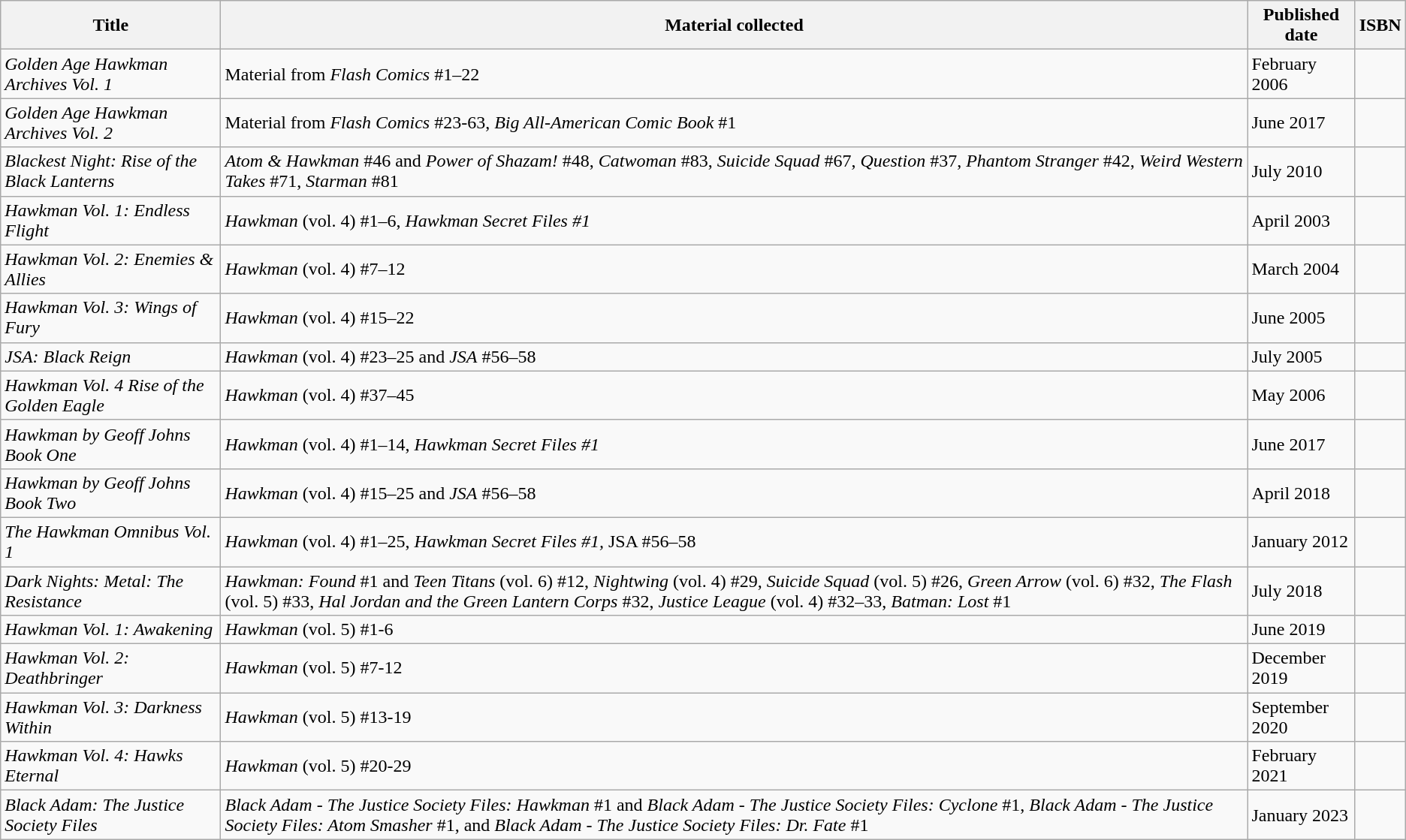<table class="wikitable">
<tr>
<th>Title</th>
<th>Material collected</th>
<th>Published date</th>
<th>ISBN</th>
</tr>
<tr>
<td><em>Golden Age Hawkman Archives Vol. 1</em></td>
<td>Material from <em>Flash Comics</em> #1–22</td>
<td>February 2006</td>
<td></td>
</tr>
<tr>
<td><em>Golden Age Hawkman Archives Vol. 2</em></td>
<td>Material from <em>Flash Comics</em> #23-63, <em>Big All-American Comic Book</em> #1</td>
<td>June 2017</td>
<td></td>
</tr>
<tr>
<td><em>Blackest Night: Rise of the Black Lanterns</em></td>
<td><em>Atom & Hawkman</em> #46 and <em>Power of Shazam!</em> #48, <em>Catwoman</em> #83, <em>Suicide Squad</em> #67, <em>Question</em> #37, <em>Phantom Stranger</em> #42, <em>Weird Western Takes</em> #71, <em>Starman</em> #81</td>
<td>July 2010</td>
<td></td>
</tr>
<tr>
<td><em>Hawkman Vol. 1: Endless Flight</em></td>
<td><em>Hawkman</em> (vol. 4) #1–6,  <em>Hawkman Secret Files #1</em></td>
<td>April 2003</td>
<td></td>
</tr>
<tr>
<td><em>Hawkman Vol. 2: Enemies & Allies</em></td>
<td><em>Hawkman</em> (vol. 4) #7–12</td>
<td>March 2004</td>
<td></td>
</tr>
<tr>
<td><em>Hawkman Vol. 3: Wings of Fury</em></td>
<td><em>Hawkman</em> (vol. 4) #15–22</td>
<td>June 2005</td>
<td></td>
</tr>
<tr>
<td><em>JSA: Black Reign</em></td>
<td><em>Hawkman</em> (vol. 4) #23–25 and <em>JSA</em> #56–58</td>
<td>July 2005</td>
<td></td>
</tr>
<tr>
<td><em>Hawkman Vol. 4 Rise of the Golden Eagle</em></td>
<td><em>Hawkman</em> (vol. 4) #37–45</td>
<td>May 2006</td>
<td></td>
</tr>
<tr>
<td><em>Hawkman by Geoff Johns Book One</em></td>
<td><em>Hawkman</em> (vol. 4) #1–14,  <em>Hawkman Secret Files #1</em></td>
<td>June 2017</td>
<td></td>
</tr>
<tr>
<td><em>Hawkman by Geoff Johns Book Two</em></td>
<td><em>Hawkman</em> (vol. 4) #15–25 and <em>JSA</em> #56–58</td>
<td>April 2018</td>
<td></td>
</tr>
<tr>
<td><em>The Hawkman Omnibus Vol. 1</em></td>
<td><em>Hawkman</em> (vol. 4) #1–25, <em>Hawkman Secret Files #1,</em> JSA #56–58</td>
<td>January 2012</td>
<td></td>
</tr>
<tr>
<td><em>Dark Nights: Metal: The Resistance</em></td>
<td><em>Hawkman: Found</em> #1 and <em>Teen Titans</em> (vol. 6) #12, <em>Nightwing</em> (vol. 4) #29, <em>Suicide Squad</em> (vol. 5) #26, <em>Green Arrow</em> (vol. 6) #32, <em>The Flash</em> (vol. 5) #33, <em>Hal Jordan and the Green Lantern Corps</em> #32, <em>Justice League</em> (vol. 4) #32–33, <em>Batman: Lost</em> #1</td>
<td>July 2018</td>
<td></td>
</tr>
<tr>
<td><em>Hawkman Vol. 1: Awakening</em></td>
<td><em>Hawkman</em> (vol. 5) #1-6</td>
<td>June 2019</td>
<td></td>
</tr>
<tr>
<td><em>Hawkman Vol. 2: Deathbringer</em></td>
<td><em>Hawkman</em> (vol. 5) #7-12</td>
<td>December 2019</td>
<td></td>
</tr>
<tr>
<td><em>Hawkman Vol. 3: Darkness Within</em></td>
<td><em>Hawkman</em> (vol. 5) #13-19</td>
<td>September 2020</td>
<td></td>
</tr>
<tr>
<td><em>Hawkman Vol. 4: Hawks Eternal</em></td>
<td><em>Hawkman</em> (vol. 5) #20-29</td>
<td>February 2021</td>
<td></td>
</tr>
<tr>
<td><em>Black Adam: The Justice Society Files</em></td>
<td><em>Black Adam - The Justice Society Files: Hawkman</em> #1 and <em>Black Adam - The Justice Society Files: Cyclone</em> #1, <em>Black Adam - The Justice Society Files: Atom Smasher</em> #1, and <em>Black Adam - The Justice Society Files: Dr. Fate</em> #1</td>
<td>January 2023</td>
<td></td>
</tr>
</table>
